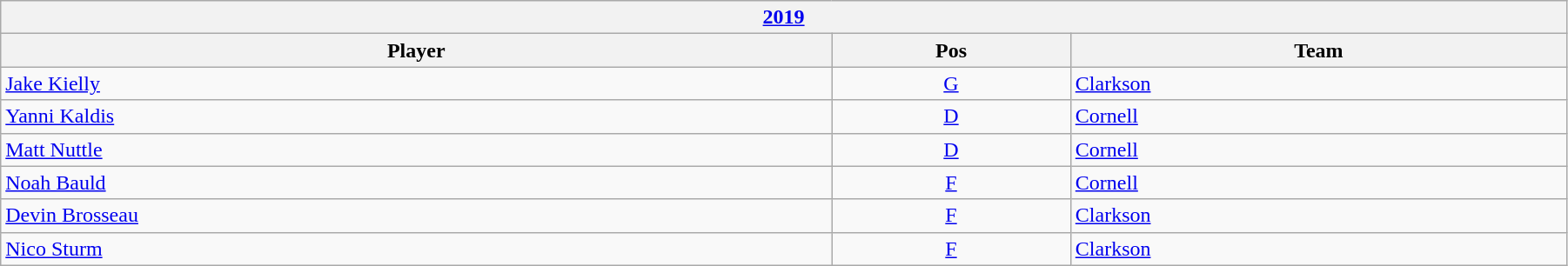<table class="wikitable" width=95%>
<tr>
<th colspan=3><a href='#'>2019</a></th>
</tr>
<tr>
<th>Player</th>
<th>Pos</th>
<th>Team</th>
</tr>
<tr>
<td><a href='#'>Jake Kielly</a></td>
<td align=center><a href='#'>G</a></td>
<td><a href='#'>Clarkson</a></td>
</tr>
<tr>
<td><a href='#'>Yanni Kaldis</a></td>
<td align=center><a href='#'>D</a></td>
<td><a href='#'>Cornell</a></td>
</tr>
<tr>
<td><a href='#'>Matt Nuttle</a></td>
<td align=center><a href='#'>D</a></td>
<td><a href='#'>Cornell</a></td>
</tr>
<tr>
<td><a href='#'>Noah Bauld</a></td>
<td align=center><a href='#'>F</a></td>
<td><a href='#'>Cornell</a></td>
</tr>
<tr>
<td><a href='#'>Devin Brosseau</a></td>
<td align=center><a href='#'>F</a></td>
<td><a href='#'>Clarkson</a></td>
</tr>
<tr>
<td><a href='#'>Nico Sturm</a></td>
<td align=center><a href='#'>F</a></td>
<td><a href='#'>Clarkson</a></td>
</tr>
</table>
